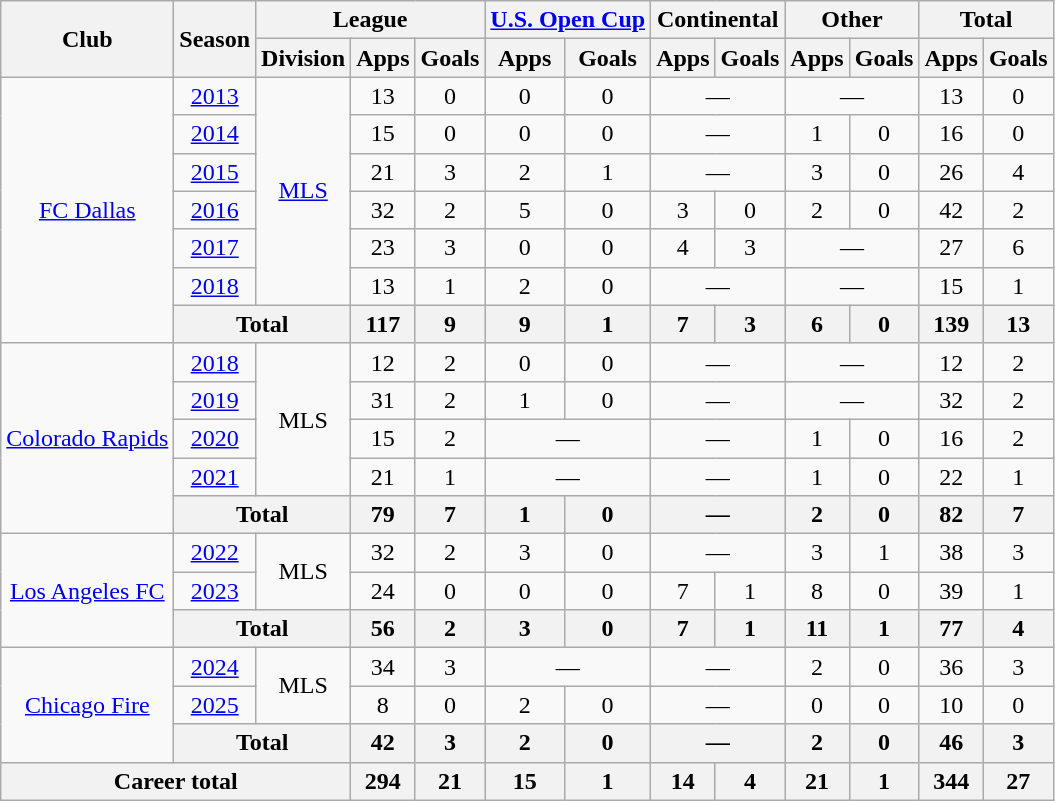<table class="wikitable" style="text-align:center">
<tr>
<th rowspan="2">Club</th>
<th rowspan="2">Season</th>
<th colspan="3">League</th>
<th colspan="2"><a href='#'>U.S. Open Cup</a></th>
<th colspan="2">Continental</th>
<th colspan="2">Other</th>
<th colspan="2">Total</th>
</tr>
<tr>
<th>Division</th>
<th>Apps</th>
<th>Goals</th>
<th>Apps</th>
<th>Goals</th>
<th>Apps</th>
<th>Goals</th>
<th>Apps</th>
<th>Goals</th>
<th>Apps</th>
<th>Goals</th>
</tr>
<tr>
<td rowspan="7"><a href='#'>FC Dallas</a></td>
<td><a href='#'>2013</a></td>
<td rowspan="6"><a href='#'>MLS</a></td>
<td>13</td>
<td>0</td>
<td>0</td>
<td>0</td>
<td colspan="2">—</td>
<td colspan="2">—</td>
<td>13</td>
<td>0</td>
</tr>
<tr>
<td><a href='#'>2014</a></td>
<td>15</td>
<td>0</td>
<td>0</td>
<td>0</td>
<td colspan="2">—</td>
<td>1</td>
<td>0</td>
<td>16</td>
<td>0</td>
</tr>
<tr>
<td><a href='#'>2015</a></td>
<td>21</td>
<td>3</td>
<td>2</td>
<td>1</td>
<td colspan="2">—</td>
<td>3</td>
<td>0</td>
<td>26</td>
<td>4</td>
</tr>
<tr>
<td><a href='#'>2016</a></td>
<td>32</td>
<td>2</td>
<td>5</td>
<td>0</td>
<td>3</td>
<td>0</td>
<td>2</td>
<td>0</td>
<td>42</td>
<td>2</td>
</tr>
<tr>
<td><a href='#'>2017</a></td>
<td>23</td>
<td>3</td>
<td>0</td>
<td>0</td>
<td>4</td>
<td>3</td>
<td colspan="2">—</td>
<td>27</td>
<td>6</td>
</tr>
<tr>
<td><a href='#'>2018</a></td>
<td>13</td>
<td>1</td>
<td>2</td>
<td>0</td>
<td colspan="2">—</td>
<td colspan="2">—</td>
<td>15</td>
<td>1</td>
</tr>
<tr>
<th colspan="2">Total</th>
<th>117</th>
<th>9</th>
<th>9</th>
<th>1</th>
<th>7</th>
<th>3</th>
<th>6</th>
<th>0</th>
<th>139</th>
<th>13</th>
</tr>
<tr>
<td rowspan="5"><a href='#'>Colorado Rapids</a></td>
<td><a href='#'>2018</a></td>
<td rowspan="4">MLS</td>
<td>12</td>
<td>2</td>
<td>0</td>
<td>0</td>
<td colspan="2">—</td>
<td colspan="2">—</td>
<td>12</td>
<td>2</td>
</tr>
<tr>
<td><a href='#'>2019</a></td>
<td>31</td>
<td>2</td>
<td>1</td>
<td>0</td>
<td colspan="2">—</td>
<td colspan="2">—</td>
<td>32</td>
<td>2</td>
</tr>
<tr>
<td><a href='#'>2020</a></td>
<td>15</td>
<td>2</td>
<td colspan="2">—</td>
<td colspan="2">—</td>
<td>1</td>
<td>0</td>
<td>16</td>
<td>2</td>
</tr>
<tr>
<td><a href='#'>2021</a></td>
<td>21</td>
<td>1</td>
<td colspan="2">—</td>
<td colspan="2">—</td>
<td>1</td>
<td>0</td>
<td>22</td>
<td>1</td>
</tr>
<tr>
<th colspan="2">Total</th>
<th>79</th>
<th>7</th>
<th>1</th>
<th>0</th>
<th colspan="2">—</th>
<th>2</th>
<th>0</th>
<th>82</th>
<th>7</th>
</tr>
<tr>
<td rowspan="3"><a href='#'>Los Angeles FC</a></td>
<td><a href='#'>2022</a></td>
<td rowspan="2">MLS</td>
<td>32</td>
<td>2</td>
<td>3</td>
<td>0</td>
<td colspan="2">—</td>
<td>3</td>
<td>1</td>
<td>38</td>
<td>3</td>
</tr>
<tr>
<td><a href='#'>2023</a></td>
<td>24</td>
<td>0</td>
<td>0</td>
<td>0</td>
<td>7</td>
<td>1</td>
<td>8</td>
<td>0</td>
<td>39</td>
<td>1</td>
</tr>
<tr>
<th colspan="2">Total</th>
<th>56</th>
<th>2</th>
<th>3</th>
<th>0</th>
<th>7</th>
<th>1</th>
<th>11</th>
<th>1</th>
<th>77</th>
<th>4</th>
</tr>
<tr>
<td rowspan="3"><a href='#'>Chicago Fire</a></td>
<td><a href='#'>2024</a></td>
<td rowspan="2">MLS</td>
<td>34</td>
<td>3</td>
<td colspan="2">—</td>
<td colspan="2">—</td>
<td>2</td>
<td>0</td>
<td>36</td>
<td>3</td>
</tr>
<tr>
<td><a href='#'>2025</a></td>
<td>8</td>
<td>0</td>
<td>2</td>
<td>0</td>
<td colspan="2">—</td>
<td>0</td>
<td>0</td>
<td>10</td>
<td>0</td>
</tr>
<tr>
<th colspan="2">Total</th>
<th>42</th>
<th>3</th>
<th>2</th>
<th>0</th>
<th colspan="2">—</th>
<th>2</th>
<th>0</th>
<th>46</th>
<th>3</th>
</tr>
<tr>
<th colspan="3">Career total</th>
<th>294</th>
<th>21</th>
<th>15</th>
<th>1</th>
<th>14</th>
<th>4</th>
<th>21</th>
<th>1</th>
<th>344</th>
<th>27</th>
</tr>
</table>
